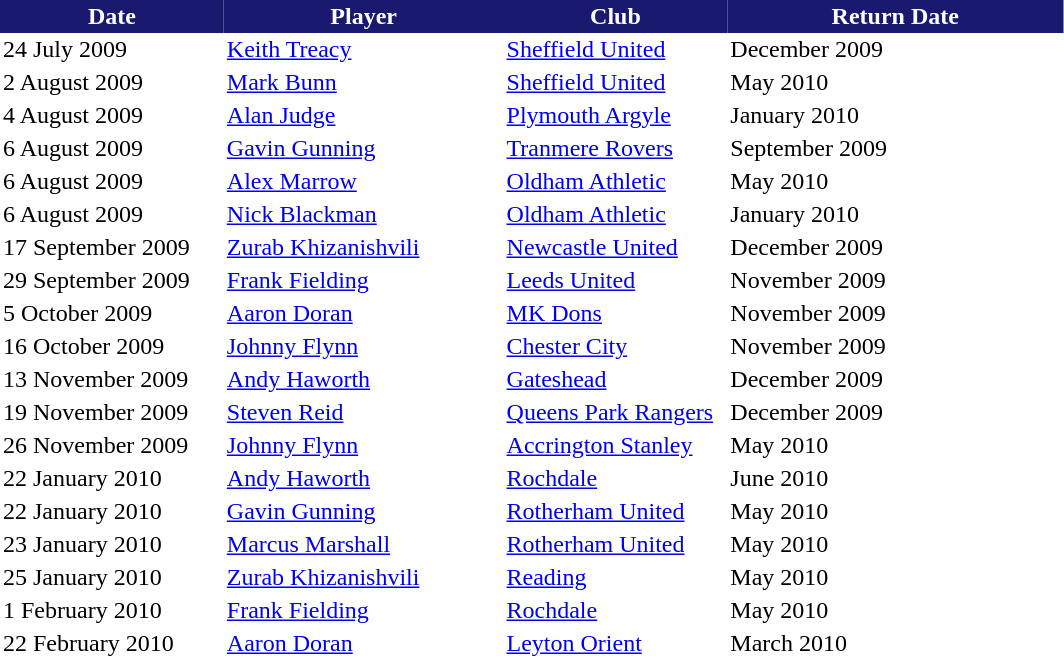<table border="0" cellspacing="0" cellpadding="2">
<tr style="background:#191970; color:white;">
<th width=20%>Date</th>
<th width=25%>Player</th>
<th width=20%>Club</th>
<th width=30%>Return Date</th>
</tr>
<tr>
<td>24 July 2009</td>
<td> <a href='#'>Keith Treacy</a></td>
<td> <a href='#'>Sheffield United</a></td>
<td>December 2009</td>
</tr>
<tr>
<td>2 August 2009</td>
<td> <a href='#'>Mark Bunn</a></td>
<td> <a href='#'>Sheffield United</a></td>
<td>May 2010</td>
</tr>
<tr>
<td>4 August 2009</td>
<td> <a href='#'>Alan Judge</a></td>
<td> <a href='#'>Plymouth Argyle</a></td>
<td>January 2010</td>
</tr>
<tr>
<td>6 August 2009</td>
<td> <a href='#'>Gavin Gunning</a></td>
<td> <a href='#'>Tranmere Rovers</a></td>
<td>September 2009</td>
</tr>
<tr>
<td>6 August 2009</td>
<td> <a href='#'>Alex Marrow</a></td>
<td> <a href='#'>Oldham Athletic</a></td>
<td>May 2010</td>
</tr>
<tr>
<td>6 August 2009</td>
<td> <a href='#'>Nick Blackman</a></td>
<td> <a href='#'>Oldham Athletic</a></td>
<td>January 2010</td>
</tr>
<tr>
<td>17 September 2009</td>
<td> <a href='#'>Zurab Khizanishvili</a></td>
<td> <a href='#'>Newcastle United</a></td>
<td>December 2009</td>
</tr>
<tr>
<td>29 September 2009</td>
<td> <a href='#'>Frank Fielding</a></td>
<td> <a href='#'>Leeds United</a></td>
<td>November 2009</td>
</tr>
<tr>
<td>5 October 2009</td>
<td> <a href='#'>Aaron Doran</a></td>
<td> <a href='#'>MK Dons</a></td>
<td>November 2009</td>
</tr>
<tr>
<td>16 October 2009</td>
<td> <a href='#'>Johnny Flynn</a></td>
<td> <a href='#'>Chester City</a></td>
<td>November 2009</td>
</tr>
<tr>
<td>13 November 2009</td>
<td> <a href='#'>Andy Haworth</a></td>
<td> <a href='#'>Gateshead</a></td>
<td>December 2009</td>
</tr>
<tr>
<td>19 November 2009</td>
<td> <a href='#'>Steven Reid</a></td>
<td> <a href='#'>Queens Park Rangers</a></td>
<td>December 2009</td>
</tr>
<tr>
<td>26 November 2009</td>
<td> <a href='#'>Johnny Flynn</a></td>
<td> <a href='#'>Accrington Stanley</a></td>
<td>May 2010</td>
</tr>
<tr>
<td>22 January 2010</td>
<td> <a href='#'>Andy Haworth</a></td>
<td> <a href='#'>Rochdale</a></td>
<td>June 2010</td>
</tr>
<tr>
<td>22 January 2010</td>
<td> <a href='#'>Gavin Gunning</a></td>
<td> <a href='#'>Rotherham United</a></td>
<td>May 2010</td>
</tr>
<tr>
<td>23 January 2010</td>
<td> <a href='#'>Marcus Marshall</a></td>
<td> <a href='#'>Rotherham United</a></td>
<td>May 2010</td>
</tr>
<tr>
<td>25 January 2010</td>
<td> <a href='#'>Zurab Khizanishvili</a></td>
<td> <a href='#'>Reading</a></td>
<td>May 2010</td>
</tr>
<tr>
<td>1 February 2010</td>
<td> <a href='#'>Frank Fielding</a></td>
<td> <a href='#'>Rochdale</a></td>
<td>May 2010</td>
</tr>
<tr>
<td>22 February 2010</td>
<td> <a href='#'>Aaron Doran</a></td>
<td> <a href='#'>Leyton Orient</a></td>
<td>March 2010</td>
</tr>
</table>
